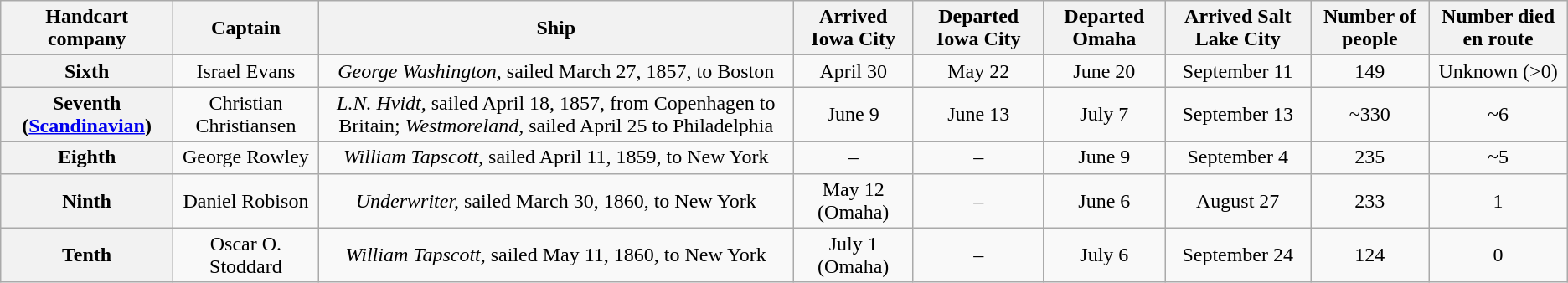<table class="wikitable" style="text-align:center">
<tr>
<th scope="col">Handcart company</th>
<th scope="col">Captain</th>
<th scope="col">Ship</th>
<th scope="col">Arrived Iowa City</th>
<th scope="col">Departed Iowa City</th>
<th scope="col">Departed Omaha</th>
<th scope="col">Arrived Salt Lake City</th>
<th scope="col">Number of people</th>
<th scope="col">Number died en route</th>
</tr>
<tr>
<th>Sixth</th>
<td>Israel Evans</td>
<td><em>George Washington,</em> sailed March 27, 1857, to Boston</td>
<td>April 30</td>
<td>May 22</td>
<td>June 20</td>
<td>September 11</td>
<td>149</td>
<td>Unknown (>0)</td>
</tr>
<tr>
<th>Seventh (<a href='#'>Scandinavian</a>)</th>
<td>Christian Christiansen</td>
<td><em>L.N. Hvidt,</em> sailed April 18, 1857, from Copenhagen to Britain; <em>Westmoreland,</em> sailed April 25 to Philadelphia</td>
<td>June 9</td>
<td>June 13</td>
<td>July 7</td>
<td>September 13</td>
<td>~330</td>
<td>~6</td>
</tr>
<tr>
<th>Eighth</th>
<td>George Rowley</td>
<td><em>William Tapscott,</em> sailed April 11, 1859, to New York</td>
<td>–</td>
<td>–</td>
<td>June 9</td>
<td>September 4</td>
<td>235</td>
<td>~5</td>
</tr>
<tr>
<th>Ninth</th>
<td>Daniel Robison</td>
<td><em>Underwriter,</em> sailed March 30, 1860, to New York</td>
<td>May 12 (Omaha)</td>
<td>–</td>
<td>June 6</td>
<td>August 27</td>
<td>233</td>
<td>1</td>
</tr>
<tr>
<th>Tenth</th>
<td>Oscar O. Stoddard</td>
<td><em>William Tapscott,</em> sailed May 11, 1860, to New York</td>
<td>July 1 (Omaha)</td>
<td>–</td>
<td>July 6</td>
<td>September 24</td>
<td>124</td>
<td>0</td>
</tr>
</table>
